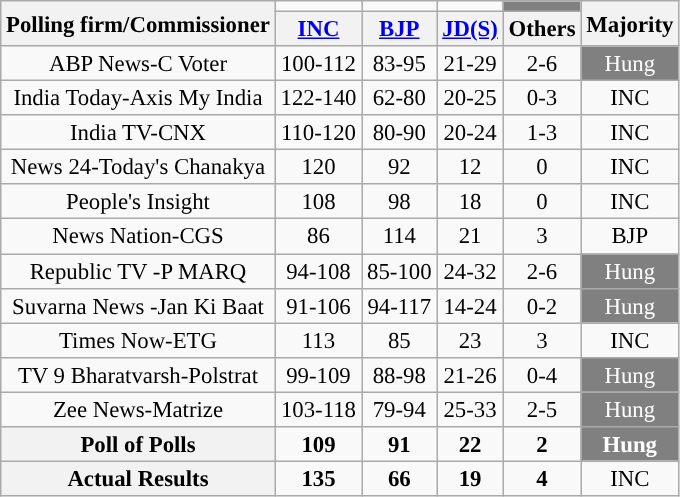<table class="wikitable" style="text-align:center;font-size:95%;line-height:16px;">
<tr>
<th rowspan="2" class="wikitable">Polling firm/Commissioner</th>
<td></td>
<td></td>
<td></td>
<td style="background:gray;"></td>
<th rowspan="2">Majority</th>
</tr>
<tr>
<th><a href='#'>INC</a></th>
<th><a href='#'>BJP</a></th>
<th><a href='#'>JD(S)</a></th>
<th>Others</th>
</tr>
<tr>
<td>ABP News-C Voter</td>
<td style="background:">100-112</td>
<td>83-95</td>
<td>21-29</td>
<td>2-6</td>
<td style="background:gray; color:white;">Hung</td>
</tr>
<tr>
<td>India Today-Axis My India</td>
<td style="background:">122-140</td>
<td>62-80</td>
<td>20-25</td>
<td>0-3</td>
<td style="background:">INC</td>
</tr>
<tr>
<td>India TV-CNX</td>
<td style="background:">110-120</td>
<td>80-90</td>
<td>20-24</td>
<td>1-3</td>
<td style="background:">INC</td>
</tr>
<tr>
<td>News 24-Today's Chanakya</td>
<td style="background:">120</td>
<td>92</td>
<td>12</td>
<td>0</td>
<td style="background:">INC</td>
</tr>
<tr>
<td>People's Insight</td>
<td>108</td>
<td>98</td>
<td>18</td>
<td>0</td>
<td>INC</td>
</tr>
<tr>
<td>News Nation-CGS</td>
<td>86</td>
<td style="background:">114</td>
<td>21</td>
<td>3</td>
<td style="background:">BJP</td>
</tr>
<tr>
<td>Republic TV -P MARQ</td>
<td style="background:">94-108</td>
<td>85-100</td>
<td>24-32</td>
<td>2-6</td>
<td style="background:gray; color:white;">Hung</td>
</tr>
<tr>
<td>Suvarna News -Jan Ki Baat</td>
<td>91-106</td>
<td style="background:">94-117</td>
<td>14-24</td>
<td>0-2</td>
<td style="background:gray; color:white;">Hung</td>
</tr>
<tr>
<td>Times Now-ETG</td>
<td style="background:">113</td>
<td>85</td>
<td>23</td>
<td>3</td>
<td style="background:">INC</td>
</tr>
<tr>
<td>TV 9 Bharatvarsh-Polstrat</td>
<td style="background:">99-109</td>
<td>88-98</td>
<td>21-26</td>
<td>0-4</td>
<td style="background:gray; color:white;">Hung</td>
</tr>
<tr>
<td>Zee News-Matrize</td>
<td style="background:">103-118</td>
<td>79-94</td>
<td>25-33</td>
<td>2-5</td>
<td style="background:gray; color:white;">Hung</td>
</tr>
<tr>
<th>Poll of Polls</th>
<td style="background:"><strong>109</strong></td>
<td><strong>91</strong></td>
<td><strong>22</strong></td>
<td><strong>2</strong></td>
<td style="background:gray; color:white;"><strong>Hung</strong></td>
</tr>
<tr>
<th><strong>Actual Results</strong></th>
<td style="background:"><strong>135</strong></td>
<td><strong>66</strong></td>
<td><strong>19</strong></td>
<td><strong>4</strong></td>
<td style="background:">INC</td>
</tr>
</table>
